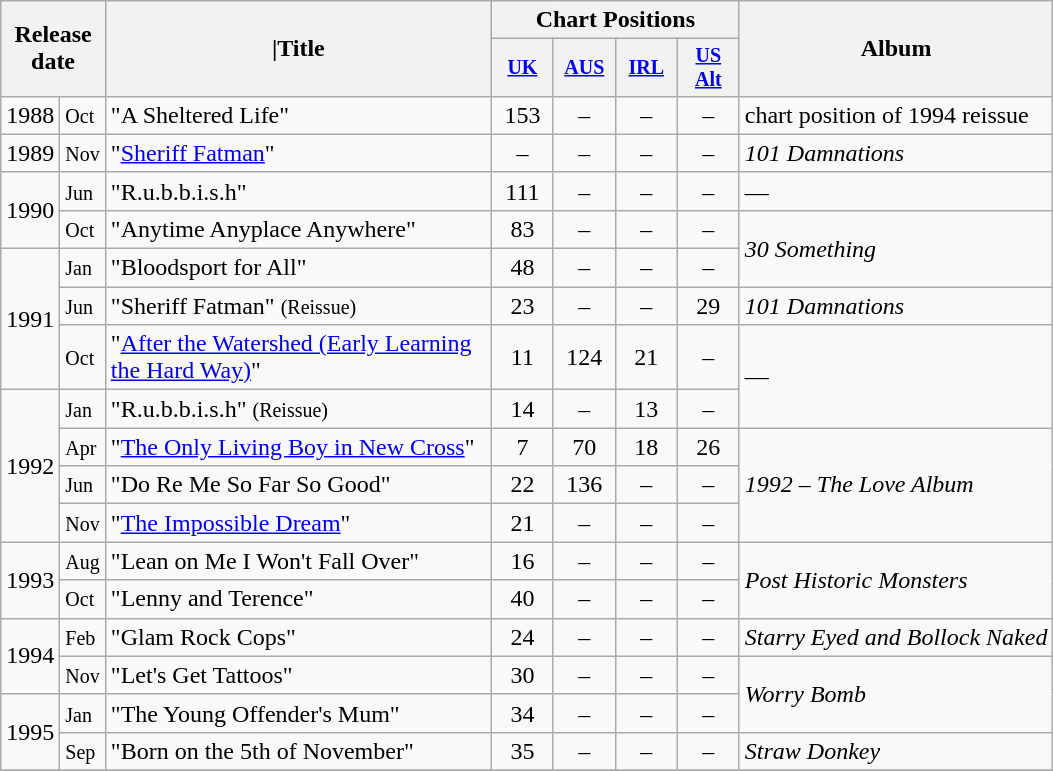<table class="wikitable">
<tr>
<th rowspan="2" colspan="2">Release<br>date</th>
<th rowspan="2" width="250">|Title</th>
<th colspan="4">Chart Positions</th>
<th rowspan="2">Album</th>
</tr>
<tr style="font-size:smaller;">
<th width="35"><a href='#'>UK</a> <br></th>
<th width="35"><a href='#'>AUS</a> <br></th>
<th width="35"><a href='#'>IRL</a> <br></th>
<th width="35"><a href='#'>US Alt</a> <br></th>
</tr>
<tr>
<td>1988</td>
<td><small>Oct</small></td>
<td>"A Sheltered Life"</td>
<td align="center">153</td>
<td align="center">–</td>
<td align="center">–</td>
<td align="center">–</td>
<td>chart position of 1994 reissue</td>
</tr>
<tr>
<td>1989</td>
<td><small>Nov</small></td>
<td>"<a href='#'>Sheriff Fatman</a>"</td>
<td align="center">–</td>
<td align="center">–</td>
<td align="center">–</td>
<td align="center">–</td>
<td><em>101 Damnations</em></td>
</tr>
<tr>
<td rowspan="2">1990</td>
<td><small>Jun</small></td>
<td>"R.u.b.b.i.s.h"</td>
<td align="center">111</td>
<td align="center">–</td>
<td align="center">–</td>
<td align="center">–</td>
<td>—</td>
</tr>
<tr>
<td><small>Oct</small></td>
<td>"Anytime Anyplace Anywhere"</td>
<td align="center">83</td>
<td align="center">–</td>
<td align="center">–</td>
<td align="center">–</td>
<td rowspan="2"><em>30 Something</em></td>
</tr>
<tr>
<td rowspan="3">1991</td>
<td><small>Jan</small></td>
<td>"Bloodsport for All"</td>
<td align="center">48</td>
<td align="center">–</td>
<td align="center">–</td>
<td align="center">–</td>
</tr>
<tr>
<td><small>Jun</small></td>
<td>"Sheriff Fatman" <small>(Reissue)</small></td>
<td align="center">23</td>
<td align="center">–</td>
<td align="center">–</td>
<td align="center">29</td>
<td><em>101 Damnations</em></td>
</tr>
<tr>
<td><small>Oct</small></td>
<td>"<a href='#'>After the Watershed (Early Learning the Hard Way)</a>"</td>
<td align="center">11</td>
<td align="center">124</td>
<td align="center">21</td>
<td align="center">–</td>
<td rowspan="2">—</td>
</tr>
<tr>
<td rowspan="4">1992</td>
<td><small>Jan</small></td>
<td>"R.u.b.b.i.s.h" <small>(Reissue)</small></td>
<td align="center">14</td>
<td align="center">–</td>
<td align="center">13</td>
<td align="center">–</td>
</tr>
<tr>
<td><small>Apr</small></td>
<td>"<a href='#'>The Only Living Boy in New Cross</a>"</td>
<td align="center">7</td>
<td align="center">70</td>
<td align="center">18</td>
<td align="center">26</td>
<td rowspan="3"><em>1992 – The Love Album</em></td>
</tr>
<tr>
<td><small>Jun</small></td>
<td>"Do Re Me So Far So Good"</td>
<td align="center">22</td>
<td align="center">136</td>
<td align="center">–</td>
<td align="center">–</td>
</tr>
<tr>
<td><small>Nov</small></td>
<td>"<a href='#'>The Impossible Dream</a>"</td>
<td align="center">21</td>
<td align="center">–</td>
<td align="center">–</td>
<td align="center">–</td>
</tr>
<tr>
<td rowspan="2">1993</td>
<td><small>Aug</small></td>
<td>"Lean on Me I Won't Fall Over"</td>
<td align="center">16</td>
<td align="center">–</td>
<td align="center">–</td>
<td align="center">–</td>
<td rowspan="2"><em>Post Historic Monsters</em></td>
</tr>
<tr>
<td><small>Oct</small></td>
<td>"Lenny and Terence"</td>
<td align="center">40</td>
<td align="center">–</td>
<td align="center">–</td>
<td align="center">–</td>
</tr>
<tr>
<td rowspan="2">1994</td>
<td><small>Feb</small></td>
<td>"Glam Rock Cops"</td>
<td align="center">24</td>
<td align="center">–</td>
<td align="center">–</td>
<td align="center">–</td>
<td><em>Starry Eyed and Bollock Naked</em></td>
</tr>
<tr>
<td><small>Nov</small></td>
<td>"Let's Get Tattoos"</td>
<td align="center">30</td>
<td align="center">–</td>
<td align="center">–</td>
<td align="center">–</td>
<td rowspan="2"><em>Worry Bomb</em></td>
</tr>
<tr>
<td rowspan="2">1995</td>
<td><small>Jan</small></td>
<td>"The Young Offender's Mum"</td>
<td align="center">34</td>
<td align="center">–</td>
<td align="center">–</td>
<td align="center">–</td>
</tr>
<tr>
<td><small>Sep</small></td>
<td>"Born on the 5th of November"</td>
<td align="center">35</td>
<td align="center">–</td>
<td align="center">–</td>
<td align="center">–</td>
<td><em>Straw Donkey</em></td>
</tr>
<tr>
</tr>
</table>
